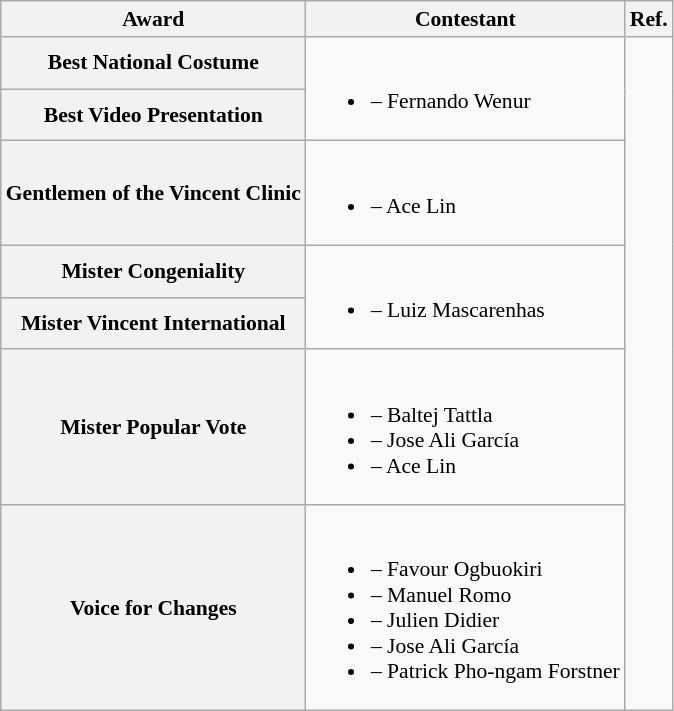<table class="wikitable sortable" style="font-size: 90%;">
<tr>
<th>Award</th>
<th>Contestant</th>
<th>Ref.</th>
</tr>
<tr>
<th>Best National Costume</th>
<td rowspan="2"><br><ul><li> – Fernando Wenur</li></ul></td>
</tr>
<tr>
<th>Best Video Presentation</th>
</tr>
<tr>
<th>Gentlemen of the Vincent Clinic</th>
<td><br><ul><li> – Ace Lin</li></ul></td>
</tr>
<tr>
<th>Mister Congeniality</th>
<td rowspan="2"><br><ul><li> – Luiz Mascarenhas</li></ul></td>
</tr>
<tr>
<th>Mister Vincent International</th>
</tr>
<tr>
<th>Mister Popular Vote</th>
<td><br><ul><li>  – Baltej Tattla</li><li>  – Jose Ali García</li><li>  – Ace Lin</li></ul></td>
</tr>
<tr>
<th>Voice for Changes</th>
<td><br><ul><li>  – Favour Ogbuokiri</li><li>  – Manuel Romo</li><li>  – Julien Didier</li><li>  – Jose Ali García</li><li>  – Patrick Pho-ngam Forstner</li></ul></td>
</tr>
</table>
